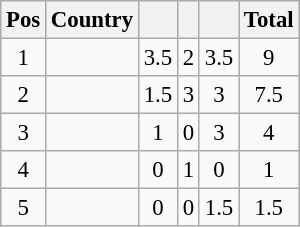<table class=wikitable style="font-size:95%; text-align: center">
<tr>
<th>Pos</th>
<th>Country</th>
<th></th>
<th></th>
<th></th>
<th>Total</th>
</tr>
<tr>
<td>1</td>
<td style=text-align:left></td>
<td>3.5</td>
<td>2</td>
<td>3.5</td>
<td>9</td>
</tr>
<tr>
<td>2</td>
<td style=text-align:left></td>
<td>1.5</td>
<td>3</td>
<td>3</td>
<td>7.5</td>
</tr>
<tr>
<td>3</td>
<td style=text-align:left></td>
<td>1</td>
<td>0</td>
<td>3</td>
<td>4</td>
</tr>
<tr>
<td>4</td>
<td style=text-align:left></td>
<td>0</td>
<td>1</td>
<td>0</td>
<td>1</td>
</tr>
<tr>
<td>5</td>
<td style=text-align:left></td>
<td>0</td>
<td>0</td>
<td>1.5</td>
<td>1.5</td>
</tr>
</table>
